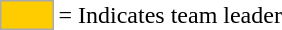<table>
<tr>
<td style="background-color:#FFCC00; border:1px solid #aaaaaa; width:2em;"></td>
<td>= Indicates team leader</td>
</tr>
</table>
